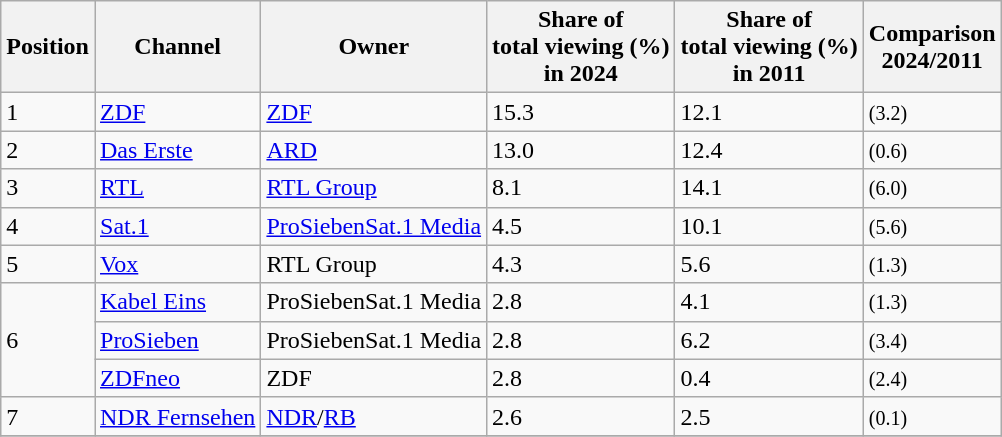<table class="wikitable" style=>
<tr>
<th>Position</th>
<th>Channel</th>
<th>Owner</th>
<th>Share of<br>total viewing (%)<br>in 2024</th>
<th>Share of<br>total viewing (%)<br>in 2011</th>
<th>Comparison<br>2024/2011</th>
</tr>
<tr>
<td>1</td>
<td><a href='#'>ZDF</a></td>
<td><a href='#'>ZDF</a></td>
<td>15.3</td>
<td>12.1</td>
<td> <small>(3.2)</small></td>
</tr>
<tr>
<td>2</td>
<td><a href='#'>Das Erste</a></td>
<td><a href='#'>ARD</a></td>
<td>13.0</td>
<td>12.4</td>
<td> <small>(0.6)</small></td>
</tr>
<tr>
<td>3</td>
<td><a href='#'>RTL</a></td>
<td><a href='#'>RTL Group</a></td>
<td>8.1</td>
<td>14.1</td>
<td> <small>(6.0)</small></td>
</tr>
<tr>
<td>4</td>
<td><a href='#'>Sat.1</a></td>
<td><a href='#'>ProSiebenSat.1 Media</a></td>
<td>4.5</td>
<td>10.1</td>
<td> <small>(5.6)</small></td>
</tr>
<tr>
<td>5</td>
<td><a href='#'>Vox</a></td>
<td>RTL Group</td>
<td>4.3</td>
<td>5.6</td>
<td> <small>(1.3)</small></td>
</tr>
<tr>
<td rowspan="3">6</td>
<td><a href='#'>Kabel Eins</a></td>
<td>ProSiebenSat.1 Media</td>
<td>2.8</td>
<td>4.1</td>
<td> <small>(1.3)</small></td>
</tr>
<tr>
<td><a href='#'>ProSieben</a></td>
<td>ProSiebenSat.1 Media</td>
<td>2.8</td>
<td>6.2</td>
<td> <small>(3.4)</small></td>
</tr>
<tr>
<td><a href='#'>ZDFneo</a></td>
<td>ZDF</td>
<td>2.8</td>
<td>0.4</td>
<td> <small>(2.4)</small></td>
</tr>
<tr>
<td>7</td>
<td><a href='#'>NDR Fernsehen</a></td>
<td><a href='#'>NDR</a>/<a href='#'>RB</a></td>
<td>2.6</td>
<td>2.5</td>
<td> <small>(0.1)</small></td>
</tr>
<tr>
</tr>
</table>
